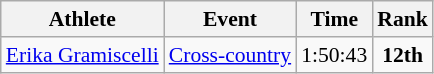<table class=wikitable style="font-size:90%">
<tr>
<th>Athlete</th>
<th>Event</th>
<th>Time</th>
<th>Rank</th>
</tr>
<tr>
<td><a href='#'>Erika Gramiscelli</a></td>
<td><a href='#'>Cross-country</a></td>
<td align=center>1:50:43</td>
<td align=center><strong>12th</strong></td>
</tr>
</table>
